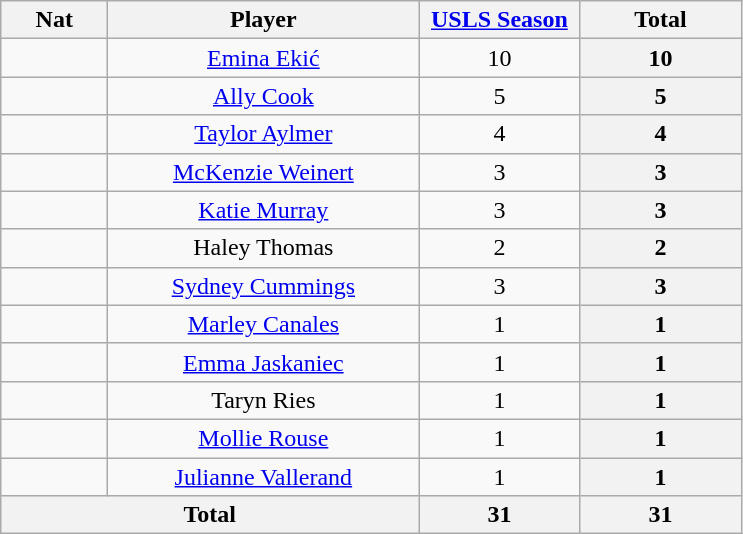<table class="wikitable" style="text-align:center;">
<tr>
<th style="width:64px;">Nat</th>
<th style="width:200px;">Player</th>
<th style="width:100px;"><a href='#'>USLS Season</a></th>
<th style="width:100px;">Total</th>
</tr>
<tr>
<td></td>
<td><a href='#'>Emina Ekić</a></td>
<td>10</td>
<th>10</th>
</tr>
<tr>
<td></td>
<td><a href='#'>Ally Cook</a></td>
<td>5</td>
<th>5</th>
</tr>
<tr>
<td></td>
<td><a href='#'>Taylor Aylmer</a></td>
<td>4</td>
<th>4</th>
</tr>
<tr>
<td></td>
<td><a href='#'>McKenzie Weinert</a></td>
<td>3</td>
<th>3</th>
</tr>
<tr>
<td></td>
<td><a href='#'>Katie Murray</a></td>
<td>3</td>
<th>3</th>
</tr>
<tr>
<td></td>
<td>Haley Thomas</td>
<td>2</td>
<th>2</th>
</tr>
<tr>
<td></td>
<td><a href='#'>Sydney Cummings</a></td>
<td>3</td>
<th>3</th>
</tr>
<tr>
<td></td>
<td><a href='#'>Marley Canales</a></td>
<td>1</td>
<th>1</th>
</tr>
<tr>
<td></td>
<td><a href='#'>Emma Jaskaniec</a></td>
<td>1</td>
<th>1</th>
</tr>
<tr>
<td></td>
<td>Taryn Ries</td>
<td>1</td>
<th>1</th>
</tr>
<tr>
<td></td>
<td><a href='#'>Mollie Rouse</a></td>
<td>1</td>
<th>1</th>
</tr>
<tr>
<td></td>
<td><a href='#'>Julianne Vallerand</a></td>
<td>1</td>
<th>1</th>
</tr>
<tr>
<th colspan="2">Total</th>
<th>31</th>
<th>31</th>
</tr>
</table>
